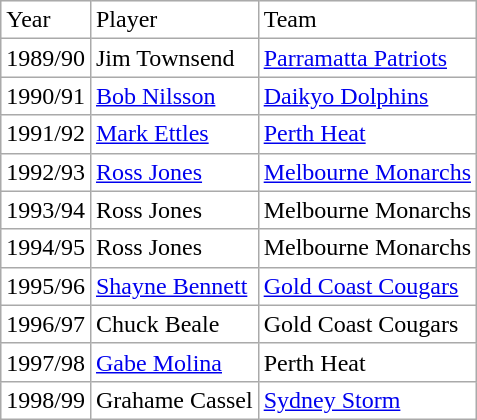<table class="wikitable">
<tr bgcolor="#FFFFFF">
<td>Year</td>
<td>Player</td>
<td>Team</td>
</tr>
<tr bgcolor="#FFFFFF">
<td>1989/90</td>
<td>Jim Townsend</td>
<td><a href='#'>Parramatta Patriots</a></td>
</tr>
<tr bgcolor="#FFFFFF">
<td>1990/91</td>
<td><a href='#'>Bob Nilsson</a></td>
<td><a href='#'>Daikyo Dolphins</a></td>
</tr>
<tr bgcolor="#FFFFFF">
<td>1991/92</td>
<td><a href='#'>Mark Ettles</a></td>
<td><a href='#'>Perth Heat</a></td>
</tr>
<tr bgcolor="#FFFFFF">
<td>1992/93</td>
<td><a href='#'>Ross Jones</a></td>
<td><a href='#'>Melbourne Monarchs</a></td>
</tr>
<tr bgcolor="#FFFFFF">
<td>1993/94</td>
<td>Ross Jones</td>
<td>Melbourne Monarchs</td>
</tr>
<tr bgcolor="#FFFFFF">
<td>1994/95</td>
<td>Ross Jones</td>
<td>Melbourne Monarchs</td>
</tr>
<tr bgcolor="#FFFFFF">
<td>1995/96</td>
<td><a href='#'>Shayne Bennett</a></td>
<td><a href='#'>Gold Coast Cougars</a></td>
</tr>
<tr bgcolor="#FFFFFF">
<td>1996/97</td>
<td>Chuck Beale</td>
<td>Gold Coast Cougars</td>
</tr>
<tr bgcolor="#FFFFFF">
<td>1997/98</td>
<td><a href='#'>Gabe Molina</a></td>
<td>Perth Heat</td>
</tr>
<tr bgcolor="#FFFFFF">
<td>1998/99</td>
<td>Grahame Cassel</td>
<td><a href='#'>Sydney Storm</a></td>
</tr>
</table>
